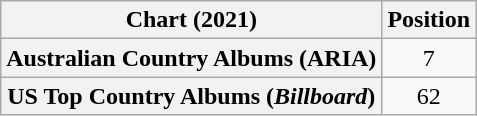<table class="wikitable plainrowheaders" style="text-align:center">
<tr>
<th scope="col">Chart (2021)</th>
<th scope="col">Position</th>
</tr>
<tr>
<th scope="row">Australian Country Albums (ARIA)</th>
<td>7</td>
</tr>
<tr>
<th scope="row">US Top Country Albums (<em>Billboard</em>)</th>
<td>62</td>
</tr>
</table>
